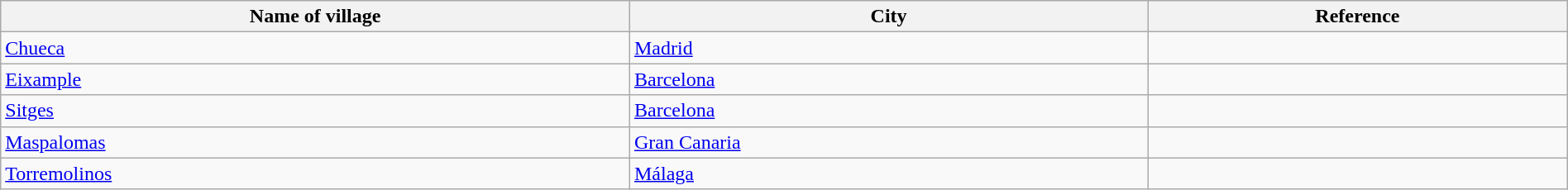<table class="wikitable" style="width: 100%">
<tr>
<th>Name of village</th>
<th>City</th>
<th>Reference</th>
</tr>
<tr>
<td><a href='#'>Chueca</a></td>
<td><a href='#'>Madrid</a></td>
<td></td>
</tr>
<tr>
<td><a href='#'>Eixample</a></td>
<td><a href='#'>Barcelona</a></td>
<td></td>
</tr>
<tr>
<td><a href='#'>Sitges</a></td>
<td><a href='#'>Barcelona</a></td>
<td></td>
</tr>
<tr>
<td><a href='#'>Maspalomas</a></td>
<td><a href='#'>Gran Canaria</a></td>
<td></td>
</tr>
<tr>
<td><a href='#'>Torremolinos</a></td>
<td><a href='#'>Málaga</a></td>
<td></td>
</tr>
</table>
